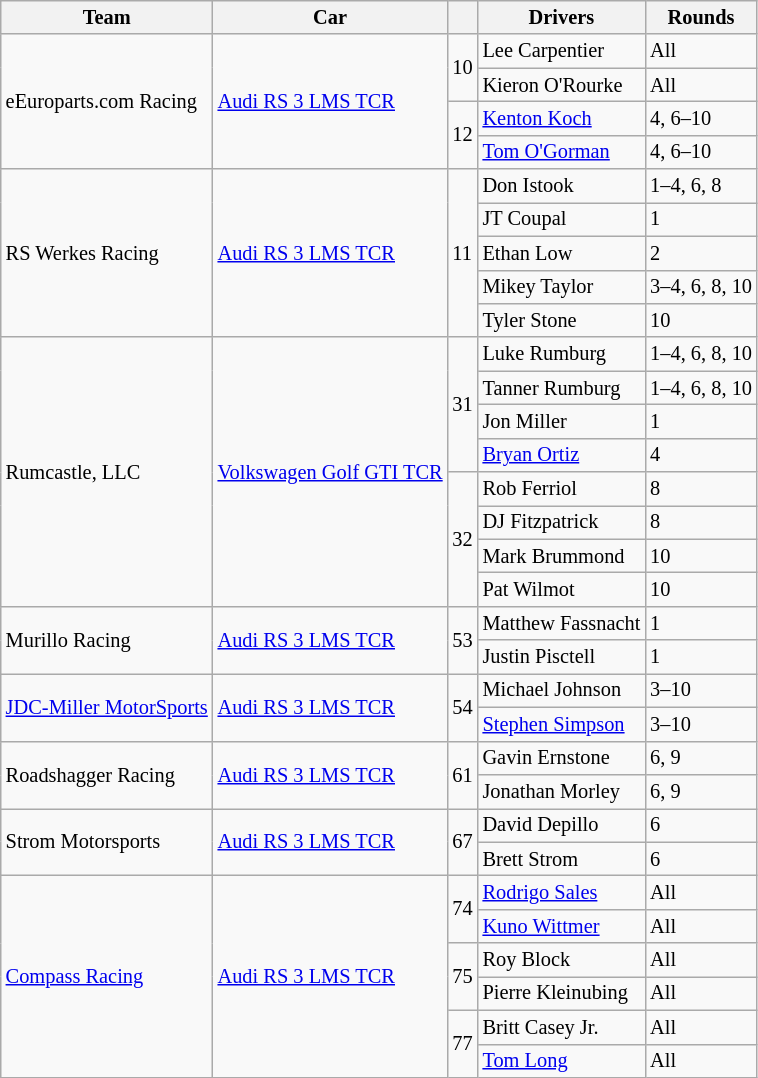<table class="wikitable" style="font-size: 85%">
<tr>
<th>Team</th>
<th>Car</th>
<th></th>
<th>Drivers</th>
<th>Rounds</th>
</tr>
<tr>
<td rowspan=4> eEuroparts.com Racing</td>
<td rowspan=4><a href='#'>Audi RS 3 LMS TCR</a></td>
<td rowspan=2>10</td>
<td> Lee Carpentier</td>
<td>All</td>
</tr>
<tr>
<td> Kieron O'Rourke</td>
<td>All</td>
</tr>
<tr>
<td rowspan=2>12</td>
<td> <a href='#'>Kenton Koch</a></td>
<td>4, 6–10</td>
</tr>
<tr>
<td> <a href='#'>Tom O'Gorman</a></td>
<td>4, 6–10</td>
</tr>
<tr>
<td rowspan=5> RS Werkes Racing</td>
<td rowspan=5><a href='#'>Audi RS 3 LMS TCR</a></td>
<td rowspan=5>11</td>
<td> Don Istook</td>
<td>1–4, 6, 8</td>
</tr>
<tr>
<td> JT Coupal</td>
<td>1</td>
</tr>
<tr>
<td> Ethan Low</td>
<td>2</td>
</tr>
<tr>
<td> Mikey Taylor</td>
<td>3–4, 6, 8, 10</td>
</tr>
<tr>
<td> Tyler Stone</td>
<td>10</td>
</tr>
<tr>
<td rowspan=8> Rumcastle, LLC</td>
<td rowspan=8><a href='#'>Volkswagen Golf GTI TCR</a></td>
<td rowspan=4>31</td>
<td> Luke Rumburg</td>
<td>1–4, 6, 8, 10</td>
</tr>
<tr>
<td> Tanner Rumburg</td>
<td>1–4, 6, 8, 10</td>
</tr>
<tr>
<td> Jon Miller</td>
<td>1</td>
</tr>
<tr>
<td> <a href='#'>Bryan Ortiz</a></td>
<td>4</td>
</tr>
<tr>
<td rowspan=4>32</td>
<td> Rob Ferriol</td>
<td>8</td>
</tr>
<tr>
<td> DJ Fitzpatrick</td>
<td>8</td>
</tr>
<tr>
<td> Mark Brummond</td>
<td>10</td>
</tr>
<tr>
<td> Pat Wilmot</td>
<td>10</td>
</tr>
<tr>
<td rowspan=2> Murillo Racing</td>
<td rowspan=2><a href='#'>Audi RS 3 LMS TCR</a></td>
<td rowspan=2>53</td>
<td> Matthew Fassnacht</td>
<td>1</td>
</tr>
<tr>
<td> Justin Pisctell</td>
<td>1</td>
</tr>
<tr>
<td rowspan=2> <a href='#'>JDC-Miller MotorSports</a></td>
<td rowspan=2><a href='#'>Audi RS 3 LMS TCR</a></td>
<td rowspan=2>54</td>
<td> Michael Johnson</td>
<td>3–10</td>
</tr>
<tr>
<td> <a href='#'>Stephen Simpson</a></td>
<td>3–10</td>
</tr>
<tr>
<td rowspan=2> Roadshagger Racing</td>
<td rowspan=2><a href='#'>Audi RS 3 LMS TCR</a></td>
<td rowspan=2>61</td>
<td> Gavin Ernstone</td>
<td>6, 9</td>
</tr>
<tr>
<td> Jonathan Morley</td>
<td>6, 9</td>
</tr>
<tr>
<td rowspan=2> Strom Motorsports</td>
<td rowspan=2><a href='#'>Audi RS 3 LMS TCR</a></td>
<td rowspan=2>67</td>
<td> David Depillo</td>
<td>6</td>
</tr>
<tr>
<td> Brett Strom</td>
<td>6</td>
</tr>
<tr>
<td rowspan=6> <a href='#'>Compass Racing</a></td>
<td rowspan=6><a href='#'>Audi RS 3 LMS TCR</a></td>
<td rowspan=2>74</td>
<td> <a href='#'>Rodrigo Sales</a></td>
<td>All</td>
</tr>
<tr>
<td> <a href='#'>Kuno Wittmer</a></td>
<td>All</td>
</tr>
<tr>
<td rowspan=2>75</td>
<td> Roy Block</td>
<td>All</td>
</tr>
<tr>
<td> Pierre Kleinubing</td>
<td>All</td>
</tr>
<tr>
<td rowspan=2>77</td>
<td> Britt Casey Jr.</td>
<td>All</td>
</tr>
<tr>
<td> <a href='#'>Tom Long</a></td>
<td>All</td>
</tr>
</table>
